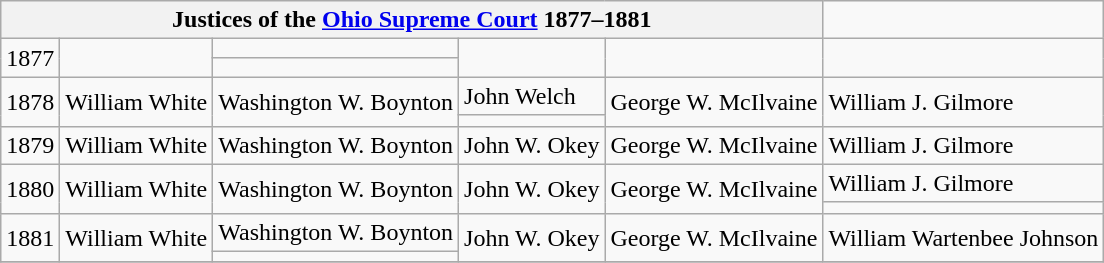<table class="wikitable collapsible collapsed">
<tr>
<th colspan=5>Justices of the <a href='#'>Ohio Supreme Court</a> 1877–1881</th>
</tr>
<tr>
<td rowspan=2>1877</td>
<td rowspan=2 ></td>
<td></td>
<td rowspan=2 ></td>
<td rowspan=2 ></td>
<td rowspan=2 ></td>
</tr>
<tr>
<td></td>
</tr>
<tr>
<td rowspan=2>1878</td>
<td rowspan=2 >William White</td>
<td rowspan=2 >Washington W. Boynton</td>
<td>John Welch</td>
<td rowspan=2 >George W. McIlvaine</td>
<td rowspan=2 >William J. Gilmore</td>
</tr>
<tr>
<td></td>
</tr>
<tr>
<td>1879</td>
<td>William White</td>
<td>Washington W. Boynton</td>
<td>John W. Okey</td>
<td>George W. McIlvaine</td>
<td>William J. Gilmore</td>
</tr>
<tr>
<td rowspan=2>1880</td>
<td rowspan=2 >William White</td>
<td rowspan=2 >Washington W. Boynton</td>
<td rowspan=2 >John W. Okey</td>
<td rowspan=2 >George W. McIlvaine</td>
<td>William J. Gilmore</td>
</tr>
<tr>
<td></td>
</tr>
<tr>
<td rowspan=2>1881</td>
<td rowspan=2 >William White</td>
<td>Washington W. Boynton</td>
<td rowspan=2 >John W. Okey</td>
<td rowspan=2 >George W. McIlvaine</td>
<td rowspan=2 >William Wartenbee Johnson</td>
</tr>
<tr>
<td></td>
</tr>
<tr>
</tr>
</table>
